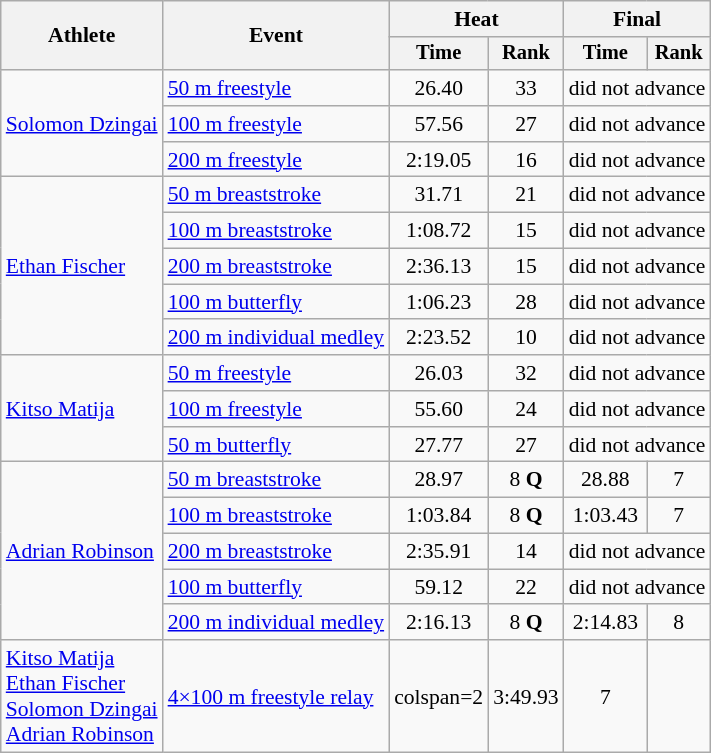<table class="wikitable" style="text-align:center; font-size:90%">
<tr>
<th rowspan="2">Athlete</th>
<th rowspan="2">Event</th>
<th colspan="2">Heat</th>
<th colspan="2">Final</th>
</tr>
<tr style="font-size:95%">
<th>Time</th>
<th>Rank</th>
<th>Time</th>
<th>Rank</th>
</tr>
<tr>
<td align=left rowspan=3><a href='#'>Solomon Dzingai</a></td>
<td align=left><a href='#'>50 m freestyle</a></td>
<td>26.40</td>
<td>33</td>
<td colspan=2>did not advance</td>
</tr>
<tr>
<td align=left><a href='#'>100 m freestyle</a></td>
<td>57.56</td>
<td>27</td>
<td colspan=2>did not advance</td>
</tr>
<tr>
<td align=left><a href='#'>200 m freestyle</a></td>
<td>2:19.05</td>
<td>16</td>
<td colspan=2>did not advance</td>
</tr>
<tr>
<td align=left rowspan=5><a href='#'>Ethan Fischer</a></td>
<td align=left><a href='#'>50 m breaststroke</a></td>
<td>31.71</td>
<td>21</td>
<td colspan=2>did not advance</td>
</tr>
<tr>
<td align=left><a href='#'>100 m breaststroke</a></td>
<td>1:08.72</td>
<td>15</td>
<td colspan=2>did not advance</td>
</tr>
<tr>
<td align=left><a href='#'>200 m breaststroke</a></td>
<td>2:36.13</td>
<td>15</td>
<td colspan=2>did not advance</td>
</tr>
<tr>
<td align=left><a href='#'>100 m butterfly</a></td>
<td>1:06.23</td>
<td>28</td>
<td colspan=2>did not advance</td>
</tr>
<tr>
<td align=left><a href='#'>200 m individual medley</a></td>
<td>2:23.52</td>
<td>10</td>
<td colspan=2>did not advance</td>
</tr>
<tr>
<td align=left rowspan=3><a href='#'>Kitso Matija</a></td>
<td align=left><a href='#'>50 m freestyle</a></td>
<td>26.03</td>
<td>32</td>
<td colspan=2>did not advance</td>
</tr>
<tr>
<td align=left><a href='#'>100 m freestyle</a></td>
<td>55.60</td>
<td>24</td>
<td colspan=2>did not advance</td>
</tr>
<tr>
<td align=left><a href='#'>50 m butterfly</a></td>
<td>27.77</td>
<td>27</td>
<td colspan=2>did not advance</td>
</tr>
<tr>
<td align=left rowspan=5><a href='#'>Adrian Robinson</a></td>
<td align=left><a href='#'>50 m breaststroke</a></td>
<td>28.97</td>
<td>8 <strong>Q</strong></td>
<td>28.88</td>
<td>7</td>
</tr>
<tr>
<td align=left><a href='#'>100 m breaststroke</a></td>
<td>1:03.84</td>
<td>8 <strong>Q</strong></td>
<td>1:03.43</td>
<td>7</td>
</tr>
<tr>
<td align=left><a href='#'>200 m breaststroke</a></td>
<td>2:35.91</td>
<td>14</td>
<td colspan=2>did not advance</td>
</tr>
<tr>
<td align=left><a href='#'>100 m butterfly</a></td>
<td>59.12</td>
<td>22</td>
<td colspan=2>did not advance</td>
</tr>
<tr>
<td align=left><a href='#'>200 m individual medley</a></td>
<td>2:16.13</td>
<td>8 <strong>Q</strong></td>
<td>2:14.83</td>
<td>8</td>
</tr>
<tr>
<td align=left><a href='#'>Kitso Matija</a><br><a href='#'>Ethan Fischer</a><br><a href='#'>Solomon Dzingai</a><br><a href='#'>Adrian Robinson</a></td>
<td align=left><a href='#'>4×100 m freestyle relay</a></td>
<td>colspan=2 </td>
<td>3:49.93</td>
<td>7</td>
</tr>
</table>
